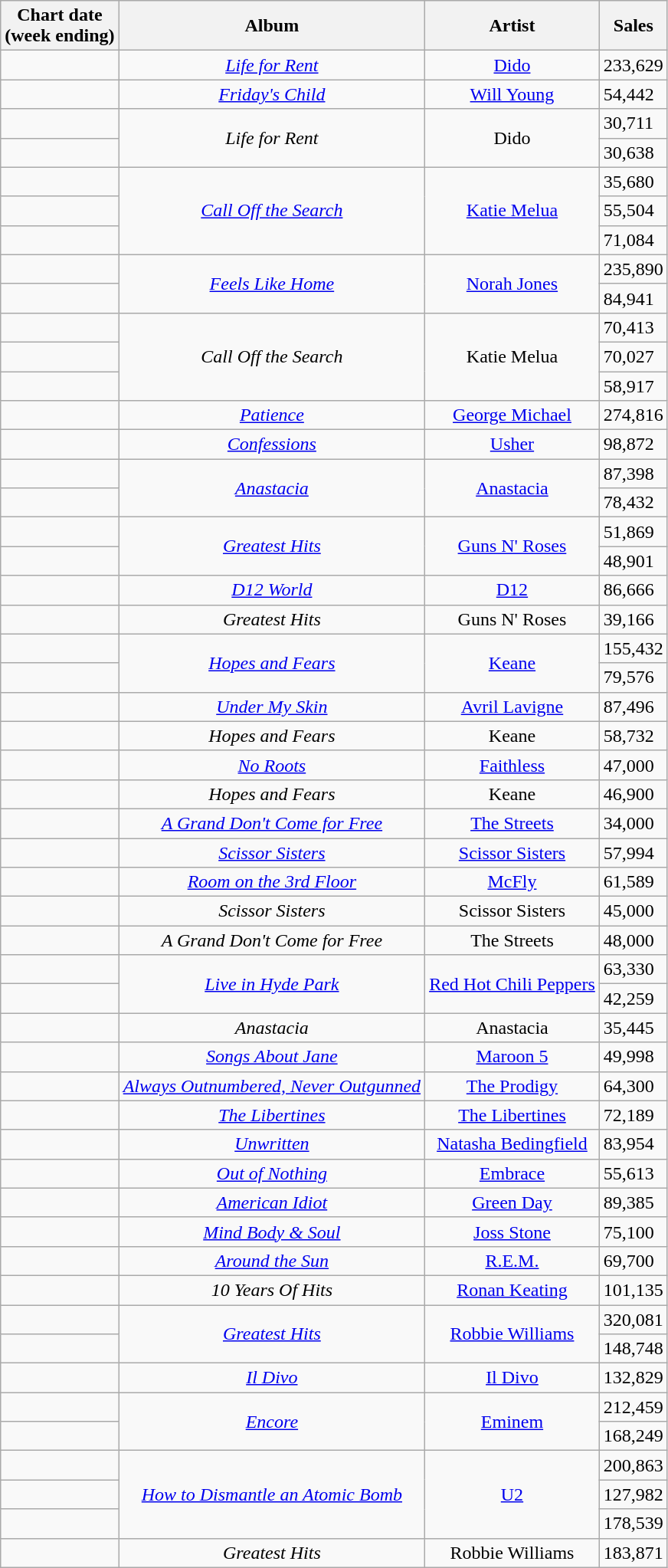<table class="wikitable plainrowheaders">
<tr>
<th style="text-align:center;">Chart date<br>(week ending)</th>
<th style="text-align:center;">Album</th>
<th style="text-align:center;">Artist</th>
<th style="text-align:center;">Sales</th>
</tr>
<tr>
<td align="left"></td>
<td align="center"><em><a href='#'>Life for Rent</a></em></td>
<td align="center"><a href='#'>Dido</a></td>
<td align="left">233,629</td>
</tr>
<tr>
<td style="text-align:left;"></td>
<td style="text-align:center;"><em><a href='#'>Friday's Child</a></em></td>
<td style="text-align:center;"><a href='#'>Will Young</a></td>
<td style="text-align:left;">54,442</td>
</tr>
<tr>
<td style="text-align:left;"></td>
<td style="text-align:center;" rowspan="2"><em>Life for Rent</em></td>
<td style="text-align:center;" rowspan="2">Dido</td>
<td style="text-align:left;">30,711</td>
</tr>
<tr>
<td style="text-align:left;"></td>
<td style="text-align:left;">30,638</td>
</tr>
<tr>
<td style="text-align:left;"></td>
<td style="text-align:center;" rowspan="3"><em><a href='#'>Call Off the Search</a></em></td>
<td style="text-align:center;" rowspan="3"><a href='#'>Katie Melua</a></td>
<td style="text-align:left;">35,680</td>
</tr>
<tr>
<td style="text-align:left;"></td>
<td style="text-align:left;">55,504</td>
</tr>
<tr>
<td style="text-align:left;"></td>
<td style="text-align:left;">71,084</td>
</tr>
<tr>
<td style="text-align:left;"></td>
<td style="text-align:center;" rowspan="2"><em><a href='#'>Feels Like Home</a></em></td>
<td style="text-align:center;" rowspan="2"><a href='#'>Norah Jones</a></td>
<td style="text-align:left;">235,890</td>
</tr>
<tr>
<td style="text-align:left;"></td>
<td style="text-align:left;">84,941</td>
</tr>
<tr>
<td style="text-align:left;"></td>
<td style="text-align:center;" rowspan="3"><em>Call Off the Search</em></td>
<td style="text-align:center;" rowspan="3">Katie Melua</td>
<td style="text-align:left;">70,413</td>
</tr>
<tr>
<td style="text-align:left;"></td>
<td style="text-align:left;">70,027</td>
</tr>
<tr>
<td style="text-align:left;"></td>
<td style="text-align:left;">58,917</td>
</tr>
<tr>
<td style="text-align:left;"></td>
<td style="text-align:center;"><em><a href='#'>Patience</a></em></td>
<td style="text-align:center;"><a href='#'>George Michael</a></td>
<td style="text-align:left;">274,816</td>
</tr>
<tr>
<td style="text-align:left;"></td>
<td style="text-align:center;"><em><a href='#'>Confessions</a></em></td>
<td style="text-align:center;"><a href='#'>Usher</a></td>
<td style="text-align:left;">98,872</td>
</tr>
<tr>
<td style="text-align:left;"></td>
<td style="text-align:center;" rowspan="2"><em><a href='#'>Anastacia</a></em></td>
<td style="text-align:center;" rowspan="2"><a href='#'>Anastacia</a></td>
<td style="text-align:left;">87,398</td>
</tr>
<tr>
<td style="text-align:left;"></td>
<td style="text-align:left;">78,432</td>
</tr>
<tr>
<td style="text-align:left;"></td>
<td style="text-align:center;" rowspan="2"><em><a href='#'>Greatest Hits</a></em></td>
<td style="text-align:center;" rowspan="2"><a href='#'>Guns N' Roses</a></td>
<td style="text-align:left;">51,869</td>
</tr>
<tr>
<td style="text-align:left;"></td>
<td style="text-align:left;">48,901</td>
</tr>
<tr>
<td style="text-align:left;"></td>
<td style="text-align:center;"><em><a href='#'>D12 World</a></em></td>
<td style="text-align:center;"><a href='#'>D12</a></td>
<td style="text-align:left;">86,666</td>
</tr>
<tr>
<td style="text-align:left;"></td>
<td style="text-align:center;"><em>Greatest Hits</em></td>
<td style="text-align:center;">Guns N' Roses</td>
<td style="text-align:left;">39,166</td>
</tr>
<tr>
<td style="text-align:left;"></td>
<td style="text-align:center;" rowspan="2"><em><a href='#'>Hopes and Fears</a></em></td>
<td style="text-align:center;" rowspan="2"><a href='#'>Keane</a></td>
<td style="text-align:left;">155,432</td>
</tr>
<tr>
<td style="text-align:left;"></td>
<td style="text-align:left;">79,576</td>
</tr>
<tr>
<td style="text-align:left;"></td>
<td style="text-align:center;"><em><a href='#'>Under My Skin</a></em></td>
<td style="text-align:center;"><a href='#'>Avril Lavigne</a></td>
<td style="text-align:left;">87,496</td>
</tr>
<tr>
<td style="text-align:left;"></td>
<td style="text-align:center;"><em>Hopes and Fears</em></td>
<td style="text-align:center;">Keane</td>
<td style="text-align:left;">58,732</td>
</tr>
<tr>
<td style="text-align:left;"></td>
<td style="text-align:center;"><em><a href='#'>No Roots</a></em></td>
<td style="text-align:center;"><a href='#'>Faithless</a></td>
<td style="text-align:left;">47,000</td>
</tr>
<tr>
<td style="text-align:left;"></td>
<td style="text-align:center;"><em>Hopes and Fears</em></td>
<td style="text-align:center;">Keane</td>
<td style="text-align:left;">46,900</td>
</tr>
<tr>
<td style="text-align:left;"></td>
<td style="text-align:center;"><em><a href='#'>A Grand Don't Come for Free</a></em></td>
<td style="text-align:center;"><a href='#'>The Streets</a></td>
<td style="text-align:left;">34,000</td>
</tr>
<tr>
<td style="text-align:left;"></td>
<td style="text-align:center;"><em><a href='#'>Scissor Sisters</a></em></td>
<td style="text-align:center;"><a href='#'>Scissor Sisters</a></td>
<td style="text-align:left;">57,994</td>
</tr>
<tr>
<td style="text-align:left;"></td>
<td style="text-align:center;"><em><a href='#'>Room on the 3rd Floor</a></em></td>
<td style="text-align:center;"><a href='#'>McFly</a></td>
<td style="text-align:left;">61,589</td>
</tr>
<tr>
<td style="text-align:left;"></td>
<td style="text-align:center;"><em>Scissor Sisters</em></td>
<td style="text-align:center;">Scissor Sisters</td>
<td style="text-align:left;">45,000</td>
</tr>
<tr>
<td style="text-align:left;"></td>
<td style="text-align:center;"><em>A Grand Don't Come for Free</em></td>
<td style="text-align:center;">The Streets</td>
<td style="text-align:left;">48,000</td>
</tr>
<tr>
<td style="text-align:left;"></td>
<td style="text-align:center;" rowspan="2"><em><a href='#'>Live in Hyde Park</a></em></td>
<td style="text-align:center;" rowspan="2"><a href='#'>Red Hot Chili Peppers</a></td>
<td style="text-align:left;">63,330</td>
</tr>
<tr>
<td style="text-align:left;"></td>
<td style="text-align:left;">42,259</td>
</tr>
<tr>
<td style="text-align:left;"></td>
<td style="text-align:center;"><em>Anastacia</em></td>
<td style="text-align:center;">Anastacia</td>
<td style="text-align:left;">35,445</td>
</tr>
<tr>
<td style="text-align:left;"></td>
<td style="text-align:center;"><em><a href='#'>Songs About Jane</a></em></td>
<td style="text-align:center;"><a href='#'>Maroon 5</a></td>
<td style="text-align:left;">49,998</td>
</tr>
<tr>
<td style="text-align:left;"></td>
<td style="text-align:center;"><em><a href='#'>Always Outnumbered, Never Outgunned</a></em></td>
<td style="text-align:center;"><a href='#'>The Prodigy</a></td>
<td style="text-align:left;">64,300</td>
</tr>
<tr>
<td style="text-align:left;"></td>
<td style="text-align:center;"><em><a href='#'>The Libertines</a></em></td>
<td style="text-align:center;"><a href='#'>The Libertines</a></td>
<td style="text-align:left;">72,189</td>
</tr>
<tr>
<td style="text-align:left;"></td>
<td style="text-align:center;"><em><a href='#'>Unwritten</a></em></td>
<td style="text-align:center;"><a href='#'>Natasha Bedingfield</a></td>
<td style="text-align:left;">83,954</td>
</tr>
<tr>
<td style="text-align:left;"></td>
<td style="text-align:center;"><em><a href='#'>Out of Nothing</a></em></td>
<td style="text-align:center;"><a href='#'>Embrace</a></td>
<td style="text-align:left;">55,613</td>
</tr>
<tr>
<td style="text-align:left;"></td>
<td style="text-align:center;"><em><a href='#'>American Idiot</a></em></td>
<td style="text-align:center;"><a href='#'>Green Day</a></td>
<td style="text-align:left;">89,385</td>
</tr>
<tr>
<td style="text-align:left;"></td>
<td style="text-align:center;"><em><a href='#'>Mind Body & Soul</a></em></td>
<td style="text-align:center;"><a href='#'>Joss Stone</a></td>
<td style="text-align:left;">75,100</td>
</tr>
<tr>
<td style="text-align:left;"></td>
<td style="text-align:center;"><em><a href='#'>Around the Sun</a></em></td>
<td style="text-align:center;"><a href='#'>R.E.M.</a></td>
<td style="text-align:left;">69,700</td>
</tr>
<tr>
<td style="text-align:left;"></td>
<td style="text-align:center;"><em>10 Years Of Hits</em></td>
<td style="text-align:center;"><a href='#'>Ronan Keating</a></td>
<td style="text-align:left;">101,135</td>
</tr>
<tr>
<td style="text-align:left;"></td>
<td style="text-align:center;" rowspan="2"><em><a href='#'>Greatest Hits</a></em></td>
<td style="text-align:center;" rowspan="2"><a href='#'>Robbie Williams</a></td>
<td style="text-align:left;">320,081</td>
</tr>
<tr>
<td style="text-align:left;"></td>
<td style="text-align:left;">148,748</td>
</tr>
<tr>
<td style="text-align:left;"></td>
<td style="text-align:center;"><em><a href='#'>Il Divo</a></em></td>
<td style="text-align:center;"><a href='#'>Il Divo</a></td>
<td style="text-align:left;">132,829</td>
</tr>
<tr>
<td style="text-align:left;"></td>
<td style="text-align:center;" rowspan="2"><em><a href='#'>Encore</a></em></td>
<td style="text-align:center;" rowspan="2"><a href='#'>Eminem</a></td>
<td style="text-align:left;">212,459</td>
</tr>
<tr>
<td style="text-align:left;"></td>
<td style="text-align:left;">168,249</td>
</tr>
<tr>
<td style="text-align:left;"></td>
<td style="text-align:center;" rowspan="3"><em><a href='#'>How to Dismantle an Atomic Bomb</a></em></td>
<td style="text-align:center;" rowspan="3"><a href='#'>U2</a></td>
<td style="text-align:left;">200,863</td>
</tr>
<tr>
<td style="text-align:left;"></td>
<td style="text-align:left;">127,982</td>
</tr>
<tr>
<td style="text-align:left;"></td>
<td style="text-align:left;">178,539</td>
</tr>
<tr>
<td style="text-align:left;"></td>
<td style="text-align:center;" rowspan="2"><em>Greatest Hits</em></td>
<td style="text-align:center;" rowspan="2">Robbie Williams</td>
<td style="text-align:left;">183,871</td>
</tr>
</table>
